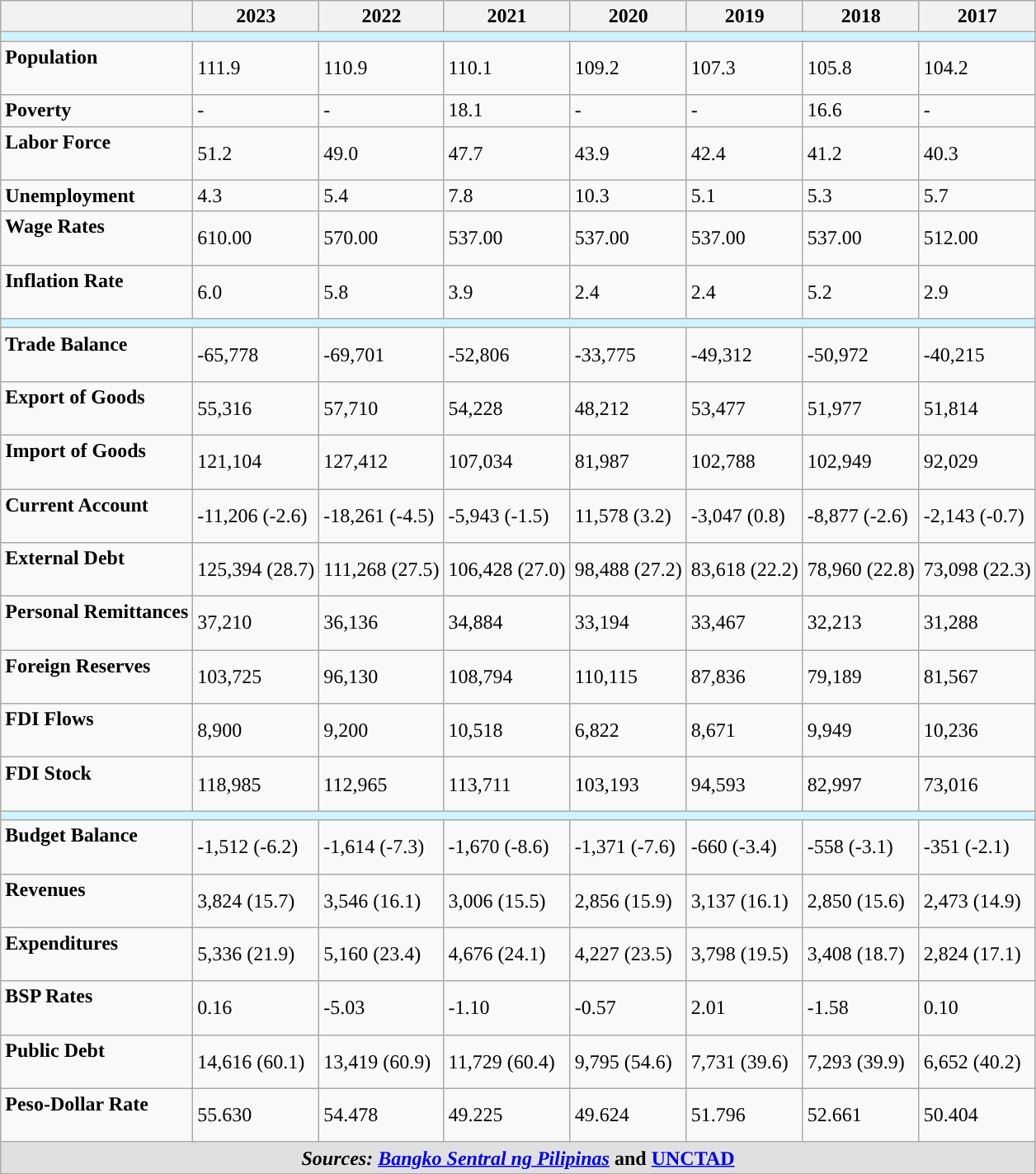<table class="wikitable">
<tr style="background-color:#E0E0E0">
<th></th>
<th><strong>2023</strong></th>
<th><strong>2022</strong></th>
<th><strong>2021</strong></th>
<th><strong>2020</strong></th>
<th><strong>2019</strong></th>
<th><strong>2018</strong></th>
<th><strong>2017</strong></th>
</tr>
<tr>
<th colspan="8" style="background-color:#D0F4FF"></th>
</tr>
<tr>
<td><strong>Population</strong><br><em></em><br></td>
<td>111.9</td>
<td>110.9</td>
<td>110.1</td>
<td>109.2</td>
<td>107.3</td>
<td>105.8</td>
<td>104.2</td>
</tr>
<tr>
<td><strong>Poverty</strong> <em></em></td>
<td>-</td>
<td>-</td>
<td>18.1</td>
<td>-</td>
<td>-</td>
<td>16.6</td>
<td>-</td>
</tr>
<tr>
<td><strong>Labor Force</strong> <br><em></em><br></td>
<td>51.2</td>
<td>49.0</td>
<td>47.7</td>
<td>43.9</td>
<td>42.4</td>
<td>41.2</td>
<td>40.3</td>
</tr>
<tr>
<td><strong>Unemployment</strong> <em></em></td>
<td>4.3</td>
<td>5.4</td>
<td>7.8</td>
<td>10.3</td>
<td>5.1</td>
<td>5.3</td>
<td>5.7</td>
</tr>
<tr>
<td><strong>Wage Rates</strong> <br><em></em><br></td>
<td>610.00</td>
<td>570.00</td>
<td>537.00</td>
<td>537.00</td>
<td>537.00</td>
<td>537.00</td>
<td>512.00</td>
</tr>
<tr>
<td><strong>Inflation Rate</strong><br><em></em><br></td>
<td>6.0</td>
<td>5.8</td>
<td>3.9</td>
<td>2.4</td>
<td>2.4</td>
<td>5.2</td>
<td>2.9</td>
</tr>
<tr>
<th colspan="8" style="background-color:#D0F4FF"></th>
</tr>
<tr>
<td><strong>Trade Balance</strong> <br><em></em><br></td>
<td>-65,778</td>
<td>-69,701</td>
<td>-52,806</td>
<td>-33,775</td>
<td>-49,312</td>
<td>-50,972</td>
<td>-40,215</td>
</tr>
<tr>
<td><strong>Export of Goods</strong> <br><em></em><br></td>
<td>55,316</td>
<td>57,710</td>
<td>54,228</td>
<td>48,212</td>
<td>53,477</td>
<td>51,977</td>
<td>51,814</td>
</tr>
<tr>
<td><strong>Import of Goods</strong> <br><em></em><br></td>
<td>121,104</td>
<td>127,412</td>
<td>107,034</td>
<td>81,987</td>
<td>102,788</td>
<td>102,949</td>
<td>92,029</td>
</tr>
<tr>
<td><strong>Current Account</strong> <br><em></em><br></td>
<td>-11,206 (-2.6)</td>
<td>-18,261 (-4.5)</td>
<td>-5,943 (-1.5)</td>
<td>11,578 (3.2)</td>
<td>-3,047 (0.8)</td>
<td>-8,877 (-2.6)</td>
<td>-2,143 (-0.7)</td>
</tr>
<tr>
<td><strong>External Debt</strong> <br><em></em><br></td>
<td>125,394 (28.7)</td>
<td>111,268 (27.5)</td>
<td>106,428 (27.0)</td>
<td>98,488 (27.2)</td>
<td>83,618 (22.2)</td>
<td>78,960 (22.8)</td>
<td>73,098 (22.3)</td>
</tr>
<tr>
<td><strong>Personal Remittances</strong> <br><em></em><br></td>
<td>37,210</td>
<td>36,136</td>
<td>34,884</td>
<td>33,194</td>
<td>33,467</td>
<td>32,213</td>
<td>31,288</td>
</tr>
<tr>
<td><strong>Foreign Reserves</strong> <br><em></em><br></td>
<td>103,725</td>
<td>96,130</td>
<td>108,794</td>
<td>110,115</td>
<td>87,836</td>
<td>79,189</td>
<td>81,567</td>
</tr>
<tr>
<td><strong>FDI Flows</strong> <br><em></em><br></td>
<td>8,900</td>
<td>9,200</td>
<td>10,518</td>
<td>6,822</td>
<td>8,671</td>
<td>9,949</td>
<td>10,236</td>
</tr>
<tr>
<td><strong>FDI Stock</strong> <br><em></em><br></td>
<td>118,985</td>
<td>112,965</td>
<td>113,711</td>
<td>103,193</td>
<td>94,593</td>
<td>82,997</td>
<td>73,016</td>
</tr>
<tr>
<th colspan="8" style="background-color:#D0F4FF"></th>
</tr>
<tr>
<td><strong>Budget Balance</strong> <br><em></em><br></td>
<td>-1,512 (-6.2)</td>
<td>-1,614 (-7.3)</td>
<td>-1,670 (-8.6)</td>
<td>-1,371 (-7.6)</td>
<td>-660 (-3.4)</td>
<td>-558 (-3.1)</td>
<td>-351 (-2.1)</td>
</tr>
<tr>
<td><strong>Revenues</strong> <br><em></em><br></td>
<td>3,824 (15.7)</td>
<td>3,546 (16.1)</td>
<td>3,006 (15.5)</td>
<td>2,856 (15.9)</td>
<td>3,137 (16.1)</td>
<td>2,850 (15.6)</td>
<td>2,473 (14.9)</td>
</tr>
<tr>
<td><strong>Expenditures</strong> <br><em></em><br></td>
<td>5,336 (21.9)</td>
<td>5,160 (23.4)</td>
<td>4,676 (24.1)</td>
<td>4,227 (23.5)</td>
<td>3,798 (19.5)</td>
<td>3,408 (18.7)</td>
<td>2,824 (17.1)</td>
</tr>
<tr>
<td><strong>BSP Rates</strong> <br><em></em><br></td>
<td>0.16</td>
<td>-5.03</td>
<td>-1.10</td>
<td>-0.57</td>
<td>2.01</td>
<td>-1.58</td>
<td>0.10</td>
</tr>
<tr>
<td><strong>Public Debt</strong> <br><em></em><br></td>
<td>14,616 (60.1)</td>
<td>13,419 (60.9)</td>
<td>11,729 (60.4)</td>
<td>9,795 (54.6)</td>
<td>7,731 (39.6)</td>
<td>7,293 (39.9)</td>
<td>6,652 (40.2)</td>
</tr>
<tr>
<td><strong>Peso-Dollar Rate</strong> <br><em></em><br></td>
<td>55.630</td>
<td>54.478</td>
<td>49.225</td>
<td>49.624</td>
<td>51.796</td>
<td>52.661</td>
<td>50.404</td>
</tr>
<tr>
<th colspan="8" style="background-color:#E0E0E0"><em>Sources: <a href='#'>Bangko Sentral ng Pilipinas</a></em> and <a href='#'>UNCTAD</a></th>
</tr>
<tr>
</tr>
</table>
